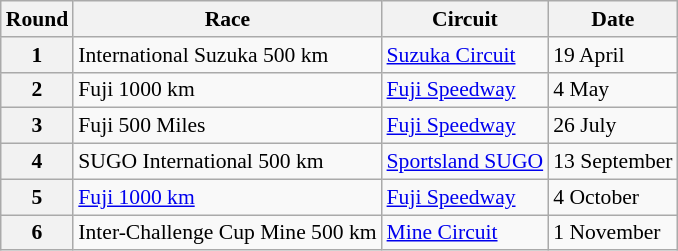<table class="wikitable" style="font-size: 90%;">
<tr>
<th>Round</th>
<th>Race</th>
<th>Circuit</th>
<th>Date</th>
</tr>
<tr>
<th>1</th>
<td>International Suzuka 500 km</td>
<td><a href='#'>Suzuka Circuit</a></td>
<td>19 April</td>
</tr>
<tr>
<th>2</th>
<td>Fuji 1000 km</td>
<td><a href='#'>Fuji Speedway</a></td>
<td>4 May</td>
</tr>
<tr>
<th>3</th>
<td>Fuji 500 Miles</td>
<td><a href='#'>Fuji Speedway</a></td>
<td>26 July</td>
</tr>
<tr>
<th>4</th>
<td>SUGO International 500 km</td>
<td><a href='#'>Sportsland SUGO</a></td>
<td>13 September</td>
</tr>
<tr>
<th>5</th>
<td><a href='#'>Fuji 1000 km</a></td>
<td><a href='#'>Fuji Speedway</a></td>
<td>4 October</td>
</tr>
<tr>
<th>6</th>
<td>Inter-Challenge Cup Mine 500 km</td>
<td><a href='#'>Mine Circuit</a></td>
<td>1 November</td>
</tr>
</table>
